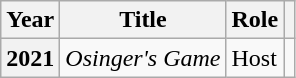<table class="wikitable sortable plainrowheaders">
<tr>
<th scope="col">Year</th>
<th scope="col">Title</th>
<th scope="col">Role</th>
<th scope="col" class="unsortable"></th>
</tr>
<tr>
<th scope="row">2021</th>
<td><em>Osinger's Game</em></td>
<td>Host</td>
<td></td>
</tr>
</table>
